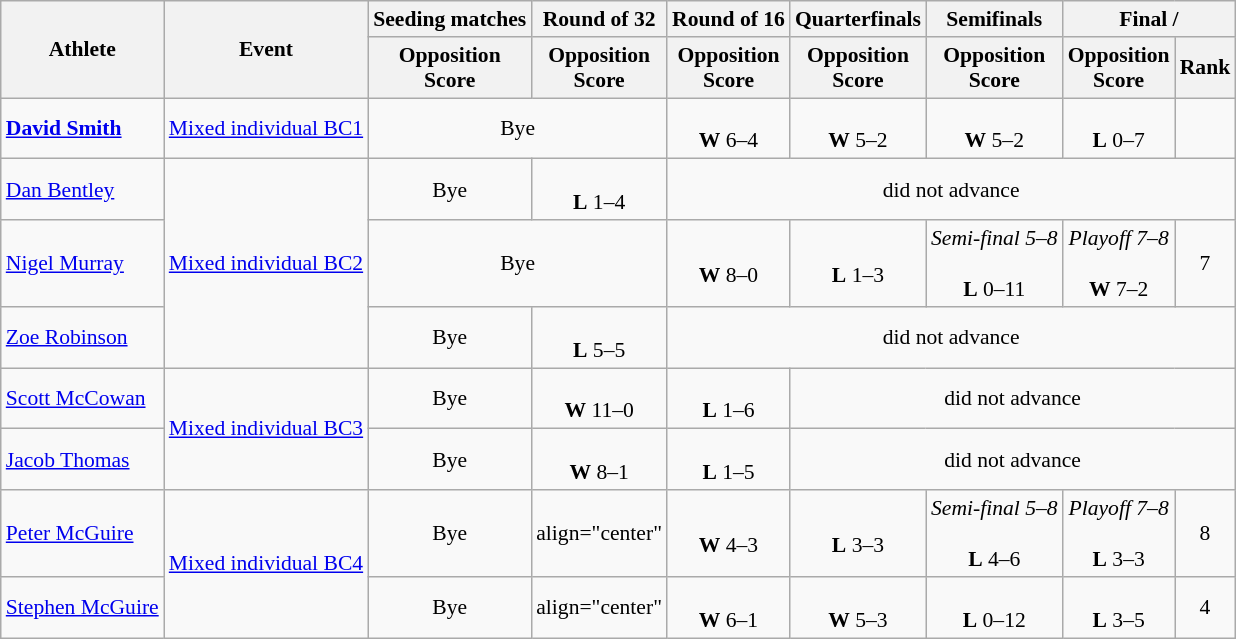<table class=wikitable style="font-size:90%">
<tr>
<th rowspan="2">Athlete</th>
<th rowspan="2">Event</th>
<th>Seeding matches</th>
<th>Round of 32</th>
<th>Round of 16</th>
<th>Quarterfinals</th>
<th>Semifinals</th>
<th colspan="2">Final / </th>
</tr>
<tr>
<th>Opposition<br>Score</th>
<th>Opposition<br>Score</th>
<th>Opposition<br>Score</th>
<th>Opposition<br>Score</th>
<th>Opposition<br>Score</th>
<th>Opposition<br>Score</th>
<th>Rank</th>
</tr>
<tr>
<td><strong><a href='#'>David Smith</a></strong></td>
<td><a href='#'>Mixed individual BC1</a></td>
<td align="center" colspan=2>Bye</td>
<td align="center"><br><strong>W</strong> 6–4</td>
<td align="center"><br><strong>W</strong> 5–2</td>
<td align="center"><br><strong>W</strong> 5–2</td>
<td align="center"><br><strong>L</strong> 0–7</td>
<td align="center"></td>
</tr>
<tr>
<td><a href='#'>Dan Bentley</a></td>
<td rowspan="3"><a href='#'>Mixed individual BC2</a></td>
<td align="center">Bye</td>
<td align="center"><br><strong>L</strong> 1–4</td>
<td align="center" colspan=5>did not advance</td>
</tr>
<tr>
<td><a href='#'>Nigel Murray</a></td>
<td align="center" colspan=2>Bye</td>
<td align="center"><br><strong>W</strong> 8–0</td>
<td align="center"><br><strong>L</strong> 1–3</td>
<td align="center"><em>Semi-final 5–8</em><br><br><strong>L</strong> 0–11</td>
<td align="center"><em>Playoff 7–8</em><br><br><strong>W</strong> 7–2</td>
<td align="center">7</td>
</tr>
<tr>
<td><a href='#'>Zoe Robinson</a></td>
<td align="center">Bye</td>
<td align="center"><br><strong>L</strong> 5–5</td>
<td align="center" colspan=5>did not advance</td>
</tr>
<tr>
<td><a href='#'>Scott McCowan</a></td>
<td rowspan="2"><a href='#'>Mixed individual BC3</a></td>
<td align="center">Bye</td>
<td align="center"><br><strong>W</strong> 11–0</td>
<td align="center"><br><strong>L</strong> 1–6</td>
<td align="center" colspan=4>did not advance</td>
</tr>
<tr>
<td><a href='#'>Jacob Thomas</a></td>
<td align="center">Bye</td>
<td align="center"><br><strong>W</strong> 8–1</td>
<td align="center"><br><strong>L</strong> 1–5</td>
<td align="center" colspan=4>did not advance</td>
</tr>
<tr>
<td><a href='#'>Peter McGuire</a></td>
<td rowspan="2"><a href='#'>Mixed individual BC4</a></td>
<td align="center">Bye</td>
<td>align="center" </td>
<td align="center"><br><strong>W</strong> 4–3</td>
<td align="center"><br><strong>L</strong> 3–3</td>
<td align="center"><em>Semi-final 5–8</em><br><br><strong>L</strong> 4–6</td>
<td align="center"><em>Playoff 7–8</em><br><br><strong>L</strong> 3–3</td>
<td align="center">8</td>
</tr>
<tr>
<td><a href='#'>Stephen McGuire</a></td>
<td align="center">Bye</td>
<td>align="center" </td>
<td align="center"><br><strong>W</strong> 6–1</td>
<td align="center"><br><strong>W</strong> 5–3</td>
<td align="center"><br><strong>L</strong> 0–12</td>
<td align="center"><br><strong>L</strong> 3–5</td>
<td align="center">4</td>
</tr>
</table>
